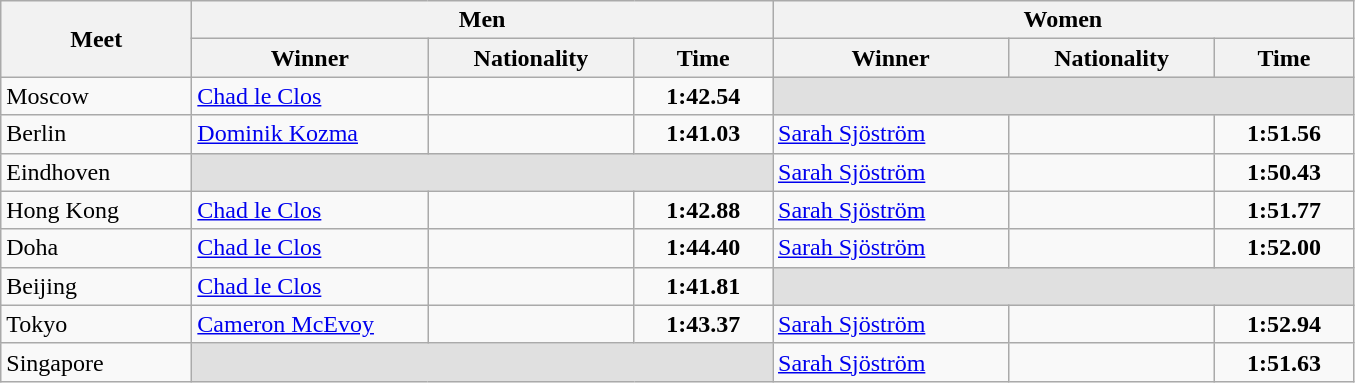<table class="wikitable">
<tr>
<th width=120 rowspan="2">Meet</th>
<th colspan="3">Men</th>
<th colspan="3">Women</th>
</tr>
<tr>
<th width=150>Winner</th>
<th width=130>Nationality</th>
<th width=85>Time</th>
<th width=150>Winner</th>
<th width=130>Nationality</th>
<th width=85>Time</th>
</tr>
<tr>
<td>Moscow</td>
<td><a href='#'>Chad le Clos</a></td>
<td></td>
<td align=center><strong>1:42.54</strong></td>
<td colspan=3 bgcolor=e0e0e0></td>
</tr>
<tr>
<td>Berlin</td>
<td><a href='#'>Dominik Kozma</a></td>
<td></td>
<td align=center><strong>1:41.03</strong></td>
<td><a href='#'>Sarah Sjöström</a></td>
<td></td>
<td align=center><strong>1:51.56</strong></td>
</tr>
<tr>
<td>Eindhoven</td>
<td colspan=3 bgcolor=e0e0e0></td>
<td><a href='#'>Sarah Sjöström</a></td>
<td></td>
<td align=center><strong>1:50.43</strong> </td>
</tr>
<tr>
<td>Hong Kong</td>
<td><a href='#'>Chad le Clos</a></td>
<td></td>
<td align=center><strong>1:42.88</strong></td>
<td><a href='#'>Sarah Sjöström</a></td>
<td></td>
<td align=center><strong>1:51.77</strong></td>
</tr>
<tr>
<td>Doha</td>
<td><a href='#'>Chad le Clos</a></td>
<td></td>
<td align=center><strong>1:44.40</strong></td>
<td><a href='#'>Sarah Sjöström</a></td>
<td></td>
<td align=center><strong>1:52.00</strong></td>
</tr>
<tr>
<td>Beijing</td>
<td><a href='#'>Chad le Clos</a></td>
<td></td>
<td align=center><strong>1:41.81</strong></td>
<td colspan=3 bgcolor=e0e0e0></td>
</tr>
<tr>
<td>Tokyo</td>
<td><a href='#'>Cameron McEvoy</a></td>
<td></td>
<td align=center><strong>1:43.37</strong></td>
<td><a href='#'>Sarah Sjöström</a></td>
<td></td>
<td align=center><strong>1:52.94</strong></td>
</tr>
<tr>
<td>Singapore</td>
<td colspan=3 bgcolor=e0e0e0></td>
<td><a href='#'>Sarah Sjöström</a></td>
<td></td>
<td align=center><strong>1:51.63</strong></td>
</tr>
</table>
